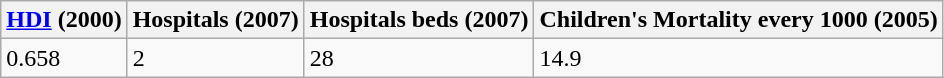<table class="wikitable">
<tr>
<th><a href='#'>HDI</a> (2000)</th>
<th>Hospitals (2007)</th>
<th>Hospitals beds (2007)</th>
<th>Children's Mortality every 1000 (2005)</th>
</tr>
<tr>
<td>0.658</td>
<td>2</td>
<td>28</td>
<td>14.9</td>
</tr>
</table>
